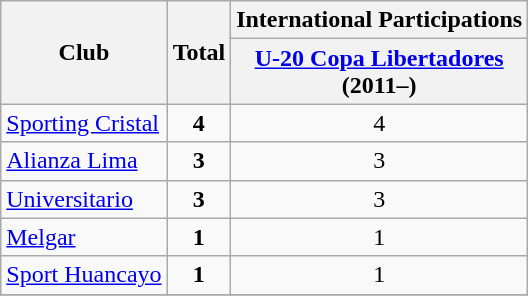<table class="wikitable" style="text-align: center;" align=center>
<tr>
<th rowspan="2">Club</th>
<th rowspan="2">Total</th>
<th colspan="1">International Participations</th>
</tr>
<tr>
<th><a href='#'>U-20 Copa Libertadores</a><br>(2011–)</th>
</tr>
<tr>
<td align=left><a href='#'>Sporting Cristal</a></td>
<td><strong>4</strong></td>
<td>4</td>
</tr>
<tr>
<td align=left><a href='#'>Alianza Lima</a></td>
<td><strong>3</strong></td>
<td>3</td>
</tr>
<tr>
<td align=left><a href='#'>Universitario</a></td>
<td><strong>3</strong></td>
<td>3</td>
</tr>
<tr>
<td align=left><a href='#'>Melgar</a></td>
<td><strong>1</strong></td>
<td>1</td>
</tr>
<tr>
<td align=left><a href='#'>Sport Huancayo</a></td>
<td><strong>1</strong></td>
<td>1</td>
</tr>
<tr>
</tr>
</table>
